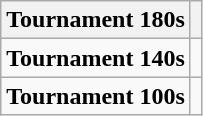<table class="wikitable">
<tr>
<th>Tournament 180s</th>
<th></th>
</tr>
<tr>
<td><strong>Tournament 140s</strong></td>
<td></td>
</tr>
<tr>
<td><strong>Tournament 100s</strong></td>
<td></td>
</tr>
</table>
